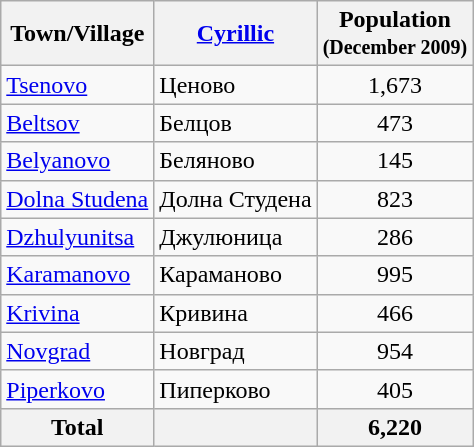<table class="wikitable sortable">
<tr>
<th>Town/Village</th>
<th><a href='#'>Cyrillic</a></th>
<th>Population<br><small>(December 2009)</small></th>
</tr>
<tr>
<td><a href='#'>Tsenovo</a></td>
<td>Ценово</td>
<td align="center">1,673</td>
</tr>
<tr>
<td><a href='#'>Beltsov</a></td>
<td>Белцов</td>
<td align="center">473</td>
</tr>
<tr>
<td><a href='#'>Belyanovo</a></td>
<td>Беляново</td>
<td align="center">145</td>
</tr>
<tr>
<td><a href='#'>Dolna Studena</a></td>
<td>Долна Студена</td>
<td align="center">823</td>
</tr>
<tr>
<td><a href='#'>Dzhulyunitsa</a></td>
<td>Джулюница</td>
<td align="center">286</td>
</tr>
<tr>
<td><a href='#'>Karamanovo</a></td>
<td>Караманово</td>
<td align="center">995</td>
</tr>
<tr>
<td><a href='#'>Krivina</a></td>
<td>Кривина</td>
<td align="center">466</td>
</tr>
<tr>
<td><a href='#'>Novgrad</a></td>
<td>Новград</td>
<td align="center">954</td>
</tr>
<tr>
<td><a href='#'>Piperkovo</a></td>
<td>Пиперково</td>
<td align="center">405</td>
</tr>
<tr>
<th>Total</th>
<th></th>
<th align="center">6,220</th>
</tr>
</table>
